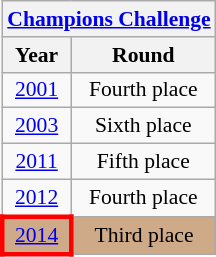<table class="wikitable" style="text-align: center; font-size: 90%;">
<tr>
<th colspan="8"><a href='#'>Champions Challenge</a></th>
</tr>
<tr>
<th>Year</th>
<th>Round</th>
</tr>
<tr>
<td> <a href='#'>2001</a></td>
<td>Fourth place</td>
</tr>
<tr>
<td> <a href='#'>2003</a></td>
<td>Sixth place</td>
</tr>
<tr>
<td> <a href='#'>2011</a></td>
<td>Fifth place</td>
</tr>
<tr>
<td> <a href='#'>2012</a></td>
<td>Fourth place</td>
</tr>
<tr bgcolor=#CFAA88>
<td style="border: 3px solid red"> <a href='#'>2014</a></td>
<td>Third place</td>
</tr>
</table>
